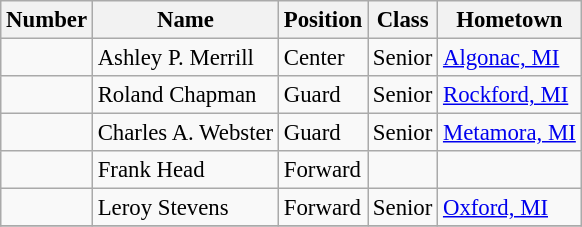<table class="wikitable" style="font-size: 95%;">
<tr>
<th>Number</th>
<th>Name</th>
<th>Position</th>
<th>Class</th>
<th>Hometown</th>
</tr>
<tr>
<td></td>
<td>Ashley P. Merrill</td>
<td>Center</td>
<td>Senior</td>
<td><a href='#'>Algonac, MI</a></td>
</tr>
<tr>
<td></td>
<td>Roland Chapman</td>
<td>Guard</td>
<td>Senior</td>
<td><a href='#'>Rockford, MI</a></td>
</tr>
<tr>
<td></td>
<td>Charles A. Webster</td>
<td>Guard</td>
<td>Senior</td>
<td><a href='#'>Metamora, MI</a></td>
</tr>
<tr>
<td></td>
<td>Frank Head</td>
<td>Forward</td>
<td></td>
<td></td>
</tr>
<tr>
<td></td>
<td>Leroy Stevens</td>
<td>Forward</td>
<td>Senior</td>
<td><a href='#'>Oxford, MI</a></td>
</tr>
<tr>
</tr>
</table>
